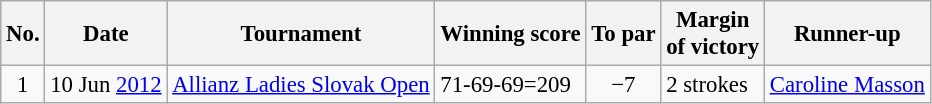<table class="wikitable" style="font-size:95%;">
<tr>
<th>No.</th>
<th>Date</th>
<th>Tournament</th>
<th>Winning score</th>
<th>To par</th>
<th>Margin<br>of victory</th>
<th>Runner-up</th>
</tr>
<tr>
<td align=center>1</td>
<td align=right>10 Jun <a href='#'>2012</a></td>
<td><a href='#'>Allianz Ladies Slovak Open</a></td>
<td>71-69-69=209</td>
<td align=center>−7</td>
<td>2 strokes</td>
<td> <a href='#'>Caroline Masson</a></td>
</tr>
</table>
